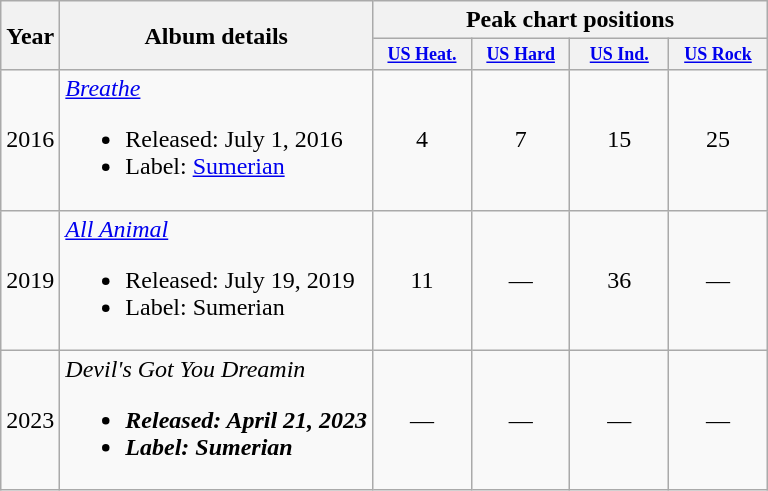<table class="wikitable">
<tr>
<th rowspan="2">Year</th>
<th rowspan="2">Album details</th>
<th colspan="4">Peak chart positions</th>
</tr>
<tr>
<th style="width:5em;font-size:75%"><a href='#'>US Heat.</a><br></th>
<th style="width:5em;font-size:75%"><a href='#'>US Hard</a><br></th>
<th style="width:5em;font-size:75%"><a href='#'>US Ind.</a><br></th>
<th style="width:5em;font-size:75%"><a href='#'>US Rock</a><br></th>
</tr>
<tr>
<td style="text-align:center;">2016</td>
<td align="left"><em><a href='#'>Breathe</a></em><br><ul><li>Released: July 1, 2016</li><li>Label: <a href='#'>Sumerian</a></li></ul></td>
<td style="text-align:center;">4</td>
<td style="text-align:center;">7</td>
<td style="text-align:center;">15</td>
<td style="text-align:center;">25</td>
</tr>
<tr>
<td style="text-align:center;">2019</td>
<td align="left"><em><a href='#'>All Animal</a></em><br><ul><li>Released: July 19, 2019</li><li>Label: Sumerian</li></ul></td>
<td style="text-align:center;">11</td>
<td style="text-align:center;">—</td>
<td style="text-align:center;">36</td>
<td style="text-align:center;">—</td>
</tr>
<tr>
<td style="text-align:center;">2023</td>
<td align="left"><em>Devil's Got You Dreamin<strong><br><ul><li>Released: April 21, 2023</li><li>Label: Sumerian</li></ul></td>
<td style="text-align:center;">—</td>
<td style="text-align:center;">—</td>
<td style="text-align:center;">—</td>
<td style="text-align:center;">—</td>
</tr>
</table>
